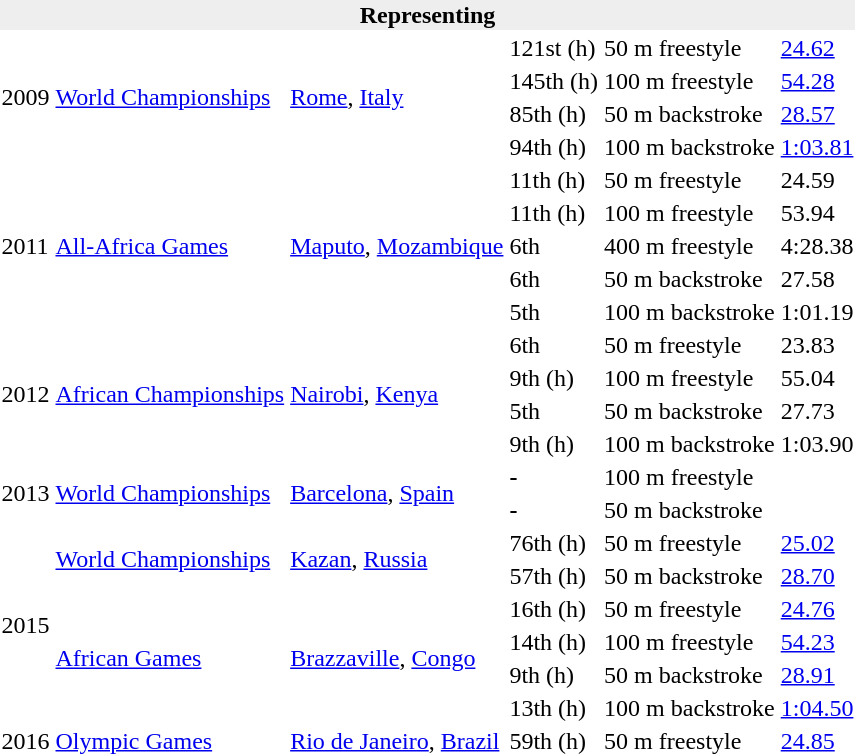<table>
<tr>
<th bgcolor="#eeeeee" colspan="6">Representing </th>
</tr>
<tr>
<td rowspan=4>2009</td>
<td rowspan=4><a href='#'>World Championships</a></td>
<td rowspan=4 align=left> <a href='#'>Rome</a>, <a href='#'>Italy</a></td>
<td>121st (h)</td>
<td>50 m freestyle</td>
<td><a href='#'>24.62</a></td>
</tr>
<tr>
<td>145th (h)</td>
<td>100 m freestyle</td>
<td><a href='#'>54.28</a></td>
</tr>
<tr>
<td>85th (h)</td>
<td>50 m backstroke</td>
<td><a href='#'>28.57</a></td>
</tr>
<tr>
<td>94th (h)</td>
<td>100 m backstroke</td>
<td><a href='#'>1:03.81</a></td>
</tr>
<tr>
<td rowspan=5>2011</td>
<td rowspan=5><a href='#'>All-Africa Games</a></td>
<td rowspan=5 align=left> <a href='#'>Maputo</a>, <a href='#'>Mozambique</a></td>
<td>11th (h)</td>
<td>50 m freestyle</td>
<td>24.59</td>
</tr>
<tr>
<td>11th (h)</td>
<td>100 m freestyle</td>
<td>53.94</td>
</tr>
<tr>
<td>6th</td>
<td>400 m freestyle</td>
<td>4:28.38</td>
</tr>
<tr>
<td>6th</td>
<td>50 m backstroke</td>
<td>27.58</td>
</tr>
<tr>
<td>5th</td>
<td>100 m backstroke</td>
<td>1:01.19</td>
</tr>
<tr>
<td rowspan=4>2012</td>
<td rowspan=4><a href='#'>African Championships</a></td>
<td rowspan=4 align=left> <a href='#'>Nairobi</a>, <a href='#'>Kenya</a></td>
<td>6th</td>
<td>50 m freestyle</td>
<td>23.83</td>
</tr>
<tr>
<td>9th (h)</td>
<td>100 m freestyle</td>
<td>55.04</td>
</tr>
<tr>
<td>5th</td>
<td>50 m backstroke</td>
<td>27.73</td>
</tr>
<tr>
<td>9th (h)</td>
<td>100 m backstroke</td>
<td>1:03.90</td>
</tr>
<tr>
<td rowspan=2>2013</td>
<td rowspan=2><a href='#'>World Championships</a></td>
<td rowspan=2 align=left> <a href='#'>Barcelona</a>, <a href='#'>Spain</a></td>
<td><strong>-</strong></td>
<td>100 m freestyle</td>
<td><a href='#'></a></td>
</tr>
<tr>
<td><strong>-</strong></td>
<td>50 m backstroke</td>
<td><a href='#'></a></td>
</tr>
<tr>
<td rowspan=6>2015</td>
<td rowspan=2><a href='#'>World Championships</a></td>
<td rowspan=2 align=left> <a href='#'>Kazan</a>, <a href='#'>Russia</a></td>
<td>76th (h)</td>
<td>50 m freestyle</td>
<td><a href='#'>25.02</a></td>
</tr>
<tr>
<td>57th (h)</td>
<td>50 m backstroke</td>
<td><a href='#'>28.70</a></td>
</tr>
<tr>
<td rowspan=4><a href='#'>African Games</a></td>
<td rowspan=4 align=left> <a href='#'>Brazzaville</a>, <a href='#'>Congo</a></td>
<td>16th (h)</td>
<td>50 m freestyle</td>
<td><a href='#'>24.76</a></td>
</tr>
<tr>
<td>14th (h)</td>
<td>100 m freestyle</td>
<td><a href='#'>54.23</a></td>
</tr>
<tr>
<td>9th (h)</td>
<td>50 m backstroke</td>
<td><a href='#'>28.91</a></td>
</tr>
<tr>
<td>13th (h)</td>
<td>100 m backstroke</td>
<td><a href='#'>1:04.50</a></td>
</tr>
<tr>
<td>2016</td>
<td><a href='#'>Olympic Games</a></td>
<td align=left> <a href='#'>Rio de Janeiro</a>, <a href='#'>Brazil</a></td>
<td>59th (h)</td>
<td>50 m freestyle</td>
<td><a href='#'>24.85</a></td>
</tr>
</table>
